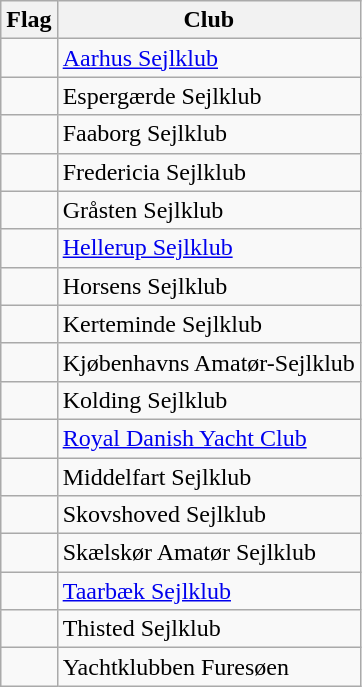<table class="wikitable">
<tr>
<th class="unsortable">Flag</th>
<th>Club</th>
</tr>
<tr>
<td></td>
<td><a href='#'>Aarhus Sejlklub</a></td>
</tr>
<tr>
<td></td>
<td>Espergærde Sejlklub</td>
</tr>
<tr>
<td></td>
<td>Faaborg Sejlklub</td>
</tr>
<tr>
<td></td>
<td>Fredericia Sejlklub</td>
</tr>
<tr>
<td></td>
<td>Gråsten Sejlklub</td>
</tr>
<tr>
<td></td>
<td><a href='#'>Hellerup Sejlklub</a></td>
</tr>
<tr>
<td></td>
<td>Horsens Sejlklub</td>
</tr>
<tr>
<td></td>
<td>Kerteminde Sejlklub</td>
</tr>
<tr>
<td></td>
<td>Kjøbenhavns Amatør-Sejlklub</td>
</tr>
<tr>
<td></td>
<td>Kolding Sejlklub</td>
</tr>
<tr>
<td></td>
<td><a href='#'>Royal Danish Yacht Club</a></td>
</tr>
<tr>
<td></td>
<td>Middelfart Sejlklub</td>
</tr>
<tr>
<td></td>
<td>Skovshoved Sejlklub</td>
</tr>
<tr>
<td></td>
<td>Skælskør Amatør Sejlklub</td>
</tr>
<tr>
<td></td>
<td><a href='#'>Taarbæk Sejlklub</a></td>
</tr>
<tr>
<td></td>
<td>Thisted Sejlklub</td>
</tr>
<tr>
<td></td>
<td>Yachtklubben Furesøen</td>
</tr>
</table>
